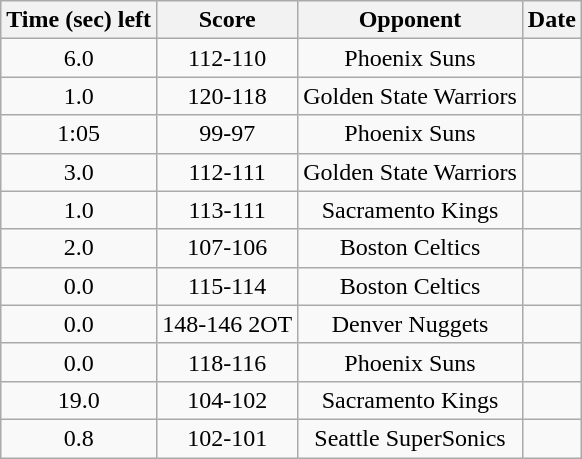<table class="wikitable sortable" style="text-align:center">
<tr>
<th>Time (sec) left</th>
<th>Score</th>
<th>Opponent</th>
<th>Date</th>
</tr>
<tr>
<td>6.0</td>
<td>112-110</td>
<td>Phoenix Suns</td>
<td></td>
</tr>
<tr>
<td>1.0</td>
<td>120-118</td>
<td>Golden State Warriors</td>
<td></td>
</tr>
<tr>
<td>1:05</td>
<td>99-97</td>
<td>Phoenix Suns</td>
<td></td>
</tr>
<tr>
<td>3.0</td>
<td>112-111</td>
<td>Golden State Warriors</td>
<td></td>
</tr>
<tr>
<td>1.0</td>
<td>113-111</td>
<td>Sacramento Kings</td>
<td></td>
</tr>
<tr>
<td>2.0</td>
<td>107-106</td>
<td>Boston Celtics</td>
<td></td>
</tr>
<tr>
<td>0.0</td>
<td>115-114</td>
<td>Boston Celtics</td>
<td></td>
</tr>
<tr>
<td>0.0</td>
<td>148-146 2OT</td>
<td>Denver Nuggets</td>
<td></td>
</tr>
<tr>
<td>0.0</td>
<td>118-116</td>
<td>Phoenix Suns</td>
<td></td>
</tr>
<tr>
<td>19.0</td>
<td>104-102</td>
<td>Sacramento Kings</td>
<td></td>
</tr>
<tr>
<td>0.8</td>
<td>102-101</td>
<td>Seattle SuperSonics</td>
<td></td>
</tr>
</table>
